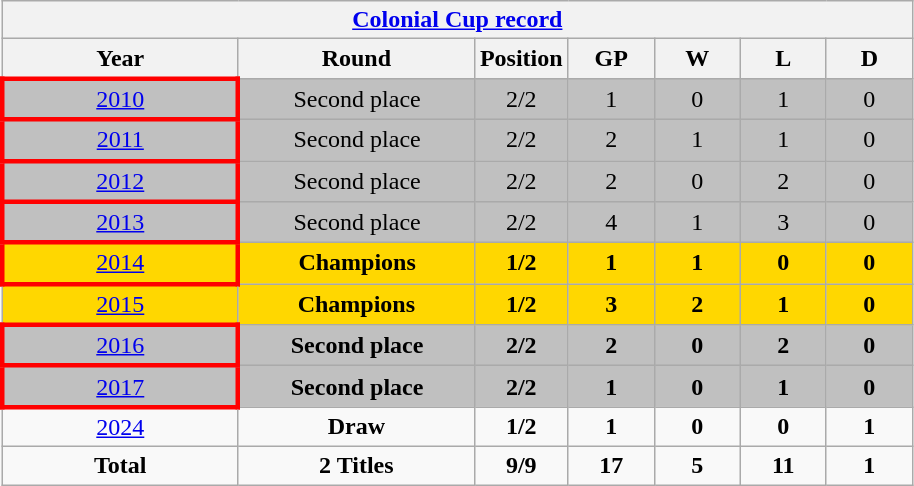<table class="wikitable" style="text-align: center;">
<tr>
<th colspan=9><a href='#'>Colonial Cup record</a></th>
</tr>
<tr>
<th width=150>Year</th>
<th width=150>Round</th>
<th width=50>Position</th>
<th width=50>GP</th>
<th width=50>W</th>
<th width=50>L</th>
<th width=50>D</th>
</tr>
<tr bgcolor=silver>
<td style="border: 3px solid red"> <a href='#'>2010</a></td>
<td>Second place</td>
<td>2/2</td>
<td>1</td>
<td>0</td>
<td>1</td>
<td>0</td>
</tr>
<tr bgcolor=silver>
<td style="border: 3px solid red">  <a href='#'>2011</a></td>
<td>Second place</td>
<td>2/2</td>
<td>2</td>
<td>1</td>
<td>1</td>
<td>0</td>
</tr>
<tr bgcolor=silver>
<td style="border: 3px solid red">  <a href='#'>2012</a></td>
<td>Second place</td>
<td>2/2</td>
<td>2</td>
<td>0</td>
<td>2</td>
<td>0</td>
</tr>
<tr bgcolor=silver>
<td style="border: 3px solid red">  <a href='#'>2013</a></td>
<td>Second place</td>
<td>2/2</td>
<td>4</td>
<td>1</td>
<td>3</td>
<td>0</td>
</tr>
<tr bgcolor="gold">
<td style="border: 3px solid red"> <a href='#'>2014</a></td>
<td><strong>Champions</strong></td>
<td><strong>1/2</strong></td>
<td><strong>1</strong></td>
<td><strong>1</strong></td>
<td><strong>0</strong></td>
<td><strong>0</strong></td>
</tr>
<tr bgcolor="gold">
<td> <a href='#'>2015</a></td>
<td><strong>Champions</strong></td>
<td><strong>1/2</strong></td>
<td><strong>3</strong></td>
<td><strong>2</strong></td>
<td><strong>1</strong></td>
<td><strong>0</strong></td>
</tr>
<tr bgcolor="silver">
<td style="border: 3px solid red">  <a href='#'>2016</a></td>
<td><strong>Second place</strong></td>
<td><strong>2/2</strong></td>
<td><strong>2</strong></td>
<td><strong>0</strong></td>
<td><strong>2</strong></td>
<td><strong>0</strong></td>
</tr>
<tr bgcolor="silver">
<td style="border: 3px solid red"> <a href='#'>2017</a></td>
<td><strong>Second place</strong></td>
<td><strong>2/2</strong></td>
<td><strong>1</strong></td>
<td><strong>0</strong></td>
<td><strong>1</strong></td>
<td><strong>0</strong></td>
</tr>
<tr>
<td> <a href='#'>2024</a></td>
<td><strong>Draw</strong></td>
<td><strong>1/2</strong></td>
<td><strong>1</strong></td>
<td><strong>0</strong></td>
<td><strong>0</strong></td>
<td><strong>1</strong></td>
</tr>
<tr>
<td><strong>Total</strong></td>
<td><strong>2 Titles</strong></td>
<td><strong>9/9</strong></td>
<td><strong>17</strong></td>
<td><strong>5</strong></td>
<td><strong>11</strong></td>
<td><strong>1</strong></td>
</tr>
</table>
